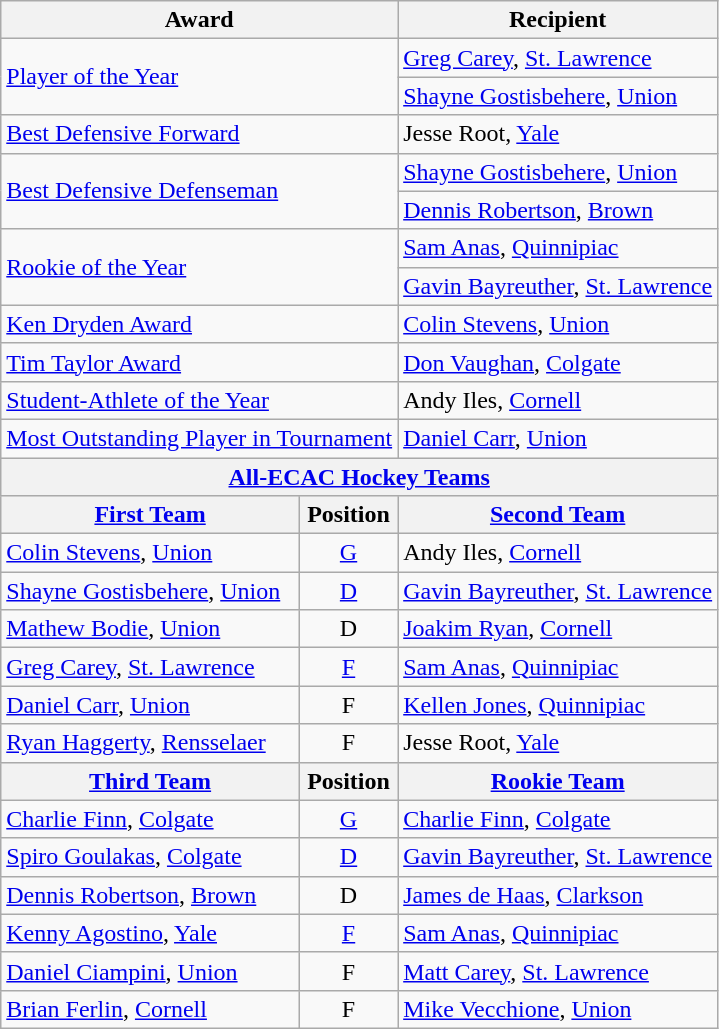<table class="wikitable">
<tr>
<th colspan=2>Award</th>
<th>Recipient</th>
</tr>
<tr>
<td colspan=2, rowspan=2><a href='#'>Player of the Year</a></td>
<td><a href='#'>Greg Carey</a>, <a href='#'>St. Lawrence</a></td>
</tr>
<tr>
<td><a href='#'>Shayne Gostisbehere</a>, <a href='#'>Union</a></td>
</tr>
<tr>
<td colspan=2><a href='#'>Best Defensive Forward</a></td>
<td>Jesse Root, <a href='#'>Yale</a></td>
</tr>
<tr>
<td colspan=2, rowspan=2><a href='#'>Best Defensive Defenseman</a></td>
<td><a href='#'>Shayne Gostisbehere</a>, <a href='#'>Union</a></td>
</tr>
<tr>
<td><a href='#'>Dennis Robertson</a>, <a href='#'>Brown</a></td>
</tr>
<tr>
<td colspan=2, rowspan=2><a href='#'>Rookie of the Year</a></td>
<td><a href='#'>Sam Anas</a>, <a href='#'>Quinnipiac</a></td>
</tr>
<tr>
<td><a href='#'>Gavin Bayreuther</a>, <a href='#'>St. Lawrence</a></td>
</tr>
<tr>
<td colspan=2><a href='#'>Ken Dryden Award</a></td>
<td><a href='#'>Colin Stevens</a>, <a href='#'>Union</a></td>
</tr>
<tr>
<td colspan=2><a href='#'>Tim Taylor Award</a></td>
<td><a href='#'>Don Vaughan</a>, <a href='#'>Colgate</a></td>
</tr>
<tr>
<td colspan=2><a href='#'>Student-Athlete of the Year</a></td>
<td>Andy Iles, <a href='#'>Cornell</a></td>
</tr>
<tr>
<td colspan=2><a href='#'>Most Outstanding Player in Tournament</a></td>
<td><a href='#'>Daniel Carr</a>, <a href='#'>Union</a></td>
</tr>
<tr>
<th colspan=3><a href='#'>All-ECAC Hockey Teams</a></th>
</tr>
<tr>
<th><a href='#'>First Team</a></th>
<th>Position</th>
<th><a href='#'>Second Team</a></th>
</tr>
<tr>
<td><a href='#'>Colin Stevens</a>, <a href='#'>Union</a></td>
<td align=center><a href='#'>G</a></td>
<td>Andy Iles, <a href='#'>Cornell</a></td>
</tr>
<tr>
<td><a href='#'>Shayne Gostisbehere</a>, <a href='#'>Union</a></td>
<td align=center><a href='#'>D</a></td>
<td><a href='#'>Gavin Bayreuther</a>, <a href='#'>St. Lawrence</a></td>
</tr>
<tr>
<td><a href='#'>Mathew Bodie</a>, <a href='#'>Union</a></td>
<td align=center>D</td>
<td><a href='#'>Joakim Ryan</a>, <a href='#'>Cornell</a></td>
</tr>
<tr>
<td><a href='#'>Greg Carey</a>, <a href='#'>St. Lawrence</a></td>
<td align=center><a href='#'>F</a></td>
<td><a href='#'>Sam Anas</a>, <a href='#'>Quinnipiac</a></td>
</tr>
<tr>
<td><a href='#'>Daniel Carr</a>, <a href='#'>Union</a></td>
<td align=center>F</td>
<td><a href='#'>Kellen Jones</a>, <a href='#'>Quinnipiac</a></td>
</tr>
<tr>
<td><a href='#'>Ryan Haggerty</a>, <a href='#'>Rensselaer</a></td>
<td align=center>F</td>
<td>Jesse Root, <a href='#'>Yale</a></td>
</tr>
<tr>
<th><a href='#'>Third Team</a></th>
<th>Position</th>
<th><a href='#'>Rookie Team</a></th>
</tr>
<tr>
<td><a href='#'>Charlie Finn</a>, <a href='#'>Colgate</a></td>
<td align=center><a href='#'>G</a></td>
<td><a href='#'>Charlie Finn</a>, <a href='#'>Colgate</a></td>
</tr>
<tr>
<td><a href='#'>Spiro Goulakas</a>, <a href='#'>Colgate</a></td>
<td align=center><a href='#'>D</a></td>
<td><a href='#'>Gavin Bayreuther</a>, <a href='#'>St. Lawrence</a></td>
</tr>
<tr>
<td><a href='#'>Dennis Robertson</a>, <a href='#'>Brown</a></td>
<td align=center>D</td>
<td><a href='#'>James de Haas</a>, <a href='#'>Clarkson</a></td>
</tr>
<tr>
<td><a href='#'>Kenny Agostino</a>, <a href='#'>Yale</a></td>
<td align=center><a href='#'>F</a></td>
<td><a href='#'>Sam Anas</a>, <a href='#'>Quinnipiac</a></td>
</tr>
<tr>
<td><a href='#'>Daniel Ciampini</a>, <a href='#'>Union</a></td>
<td align=center>F</td>
<td><a href='#'>Matt Carey</a>, <a href='#'>St. Lawrence</a></td>
</tr>
<tr>
<td><a href='#'>Brian Ferlin</a>, <a href='#'>Cornell</a></td>
<td align=center>F</td>
<td><a href='#'>Mike Vecchione</a>, <a href='#'>Union</a></td>
</tr>
</table>
